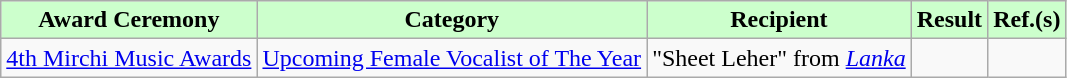<table class="wikitable">
<tr>
<th style="background:#cfc; text-align:center;"><strong>Award Ceremony</strong></th>
<th style="background:#cfc; text-align:center;"><strong>Category</strong></th>
<th style="background:#cfc; text-align:center;"><strong>Recipient</strong></th>
<th style="background:#cfc; text-align:center;"><strong>Result</strong></th>
<th style="background:#cfc; text-align:center;"><strong>Ref.(s)</strong></th>
</tr>
<tr>
<td><a href='#'>4th Mirchi Music Awards</a></td>
<td><a href='#'>Upcoming Female Vocalist of The Year</a></td>
<td>"Sheet Leher" from <em><a href='#'>Lanka</a></em></td>
<td></td>
<td></td>
</tr>
</table>
